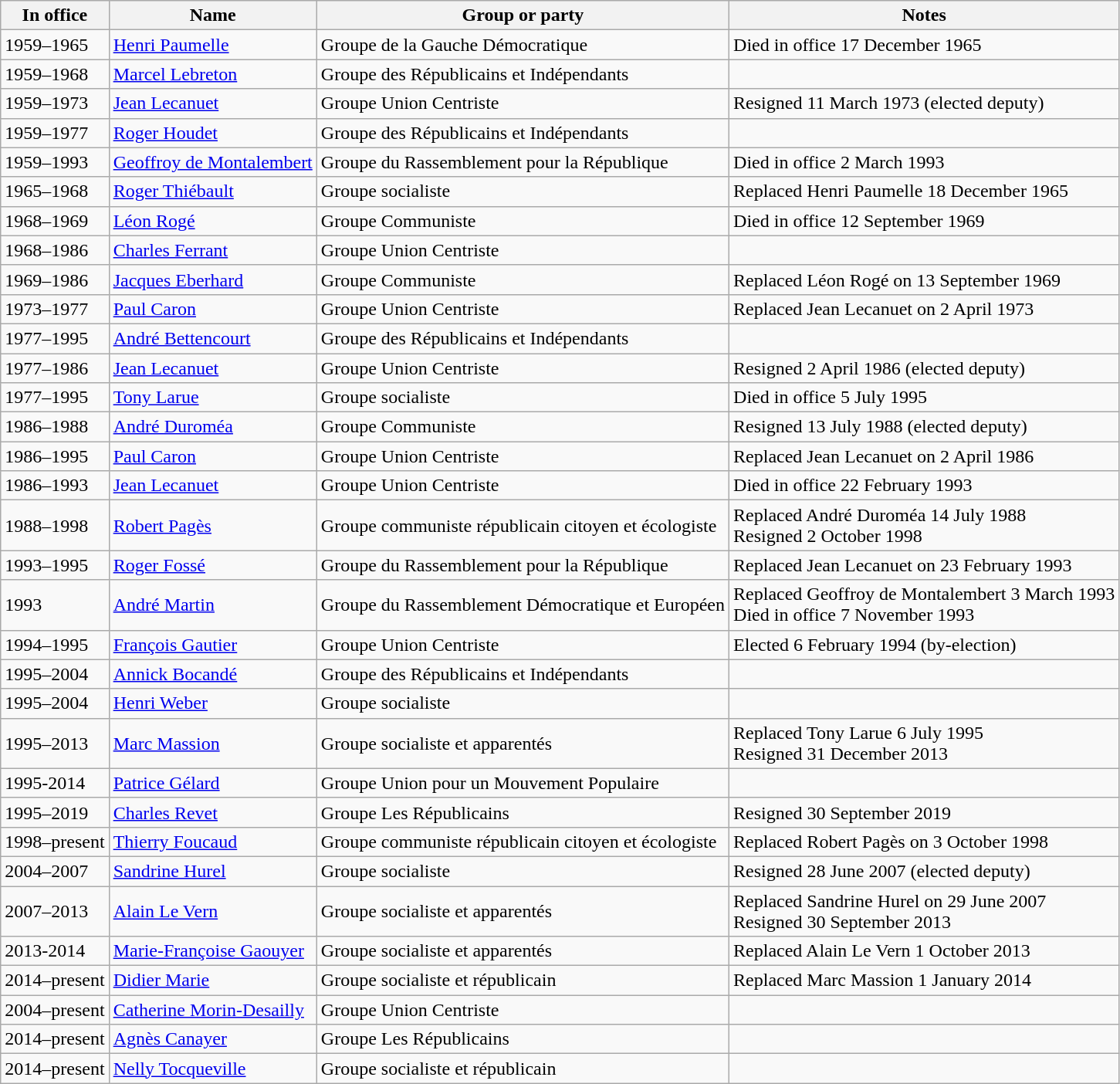<table class="wikitable sortable">
<tr>
<th>In office</th>
<th>Name</th>
<th>Group or party</th>
<th>Notes</th>
</tr>
<tr>
<td>1959–1965</td>
<td><a href='#'>Henri Paumelle</a></td>
<td>Groupe de la Gauche Démocratique</td>
<td>Died in office 17 December 1965</td>
</tr>
<tr>
<td>1959–1968</td>
<td><a href='#'>Marcel Lebreton</a></td>
<td>Groupe des Républicains et Indépendants</td>
<td></td>
</tr>
<tr>
<td>1959–1973</td>
<td><a href='#'>Jean Lecanuet</a></td>
<td>Groupe Union Centriste</td>
<td>Resigned 11 March 1973 (elected deputy)</td>
</tr>
<tr>
<td>1959–1977</td>
<td><a href='#'>Roger Houdet</a></td>
<td>Groupe des Républicains et Indépendants</td>
<td></td>
</tr>
<tr>
<td>1959–1993</td>
<td><a href='#'>Geoffroy de Montalembert</a></td>
<td>Groupe du Rassemblement pour la République</td>
<td>Died in office 2 March 1993</td>
</tr>
<tr>
<td>1965–1968</td>
<td><a href='#'>Roger Thiébault</a></td>
<td>Groupe socialiste</td>
<td>Replaced Henri Paumelle 18 December 1965</td>
</tr>
<tr>
<td>1968–1969</td>
<td><a href='#'>Léon Rogé</a></td>
<td>Groupe Communiste</td>
<td>Died in office 12 September 1969</td>
</tr>
<tr>
<td>1968–1986</td>
<td><a href='#'>Charles Ferrant</a></td>
<td>Groupe Union Centriste</td>
<td></td>
</tr>
<tr>
<td>1969–1986</td>
<td><a href='#'>Jacques Eberhard</a></td>
<td>Groupe Communiste</td>
<td>Replaced Léon Rogé on 13 September 1969</td>
</tr>
<tr>
<td>1973–1977</td>
<td><a href='#'>Paul Caron</a></td>
<td>Groupe Union Centriste</td>
<td>Replaced Jean Lecanuet on 2 April 1973</td>
</tr>
<tr>
<td>1977–1995</td>
<td><a href='#'>André Bettencourt</a></td>
<td>Groupe des Républicains et Indépendants</td>
<td></td>
</tr>
<tr>
<td>1977–1986</td>
<td><a href='#'>Jean Lecanuet</a></td>
<td>Groupe Union Centriste</td>
<td>Resigned 2 April 1986 (elected deputy)</td>
</tr>
<tr>
<td>1977–1995</td>
<td><a href='#'>Tony Larue</a></td>
<td>Groupe socialiste</td>
<td>Died in office 5 July 1995</td>
</tr>
<tr>
<td>1986–1988</td>
<td><a href='#'>André Duroméa</a></td>
<td>Groupe Communiste</td>
<td>Resigned 13 July 1988 (elected deputy)</td>
</tr>
<tr>
<td>1986–1995</td>
<td><a href='#'>Paul Caron</a></td>
<td>Groupe Union Centriste</td>
<td>Replaced Jean Lecanuet on 2 April 1986</td>
</tr>
<tr>
<td>1986–1993</td>
<td><a href='#'>Jean Lecanuet</a></td>
<td>Groupe Union Centriste</td>
<td>Died in office 22 February 1993</td>
</tr>
<tr>
<td>1988–1998</td>
<td><a href='#'>Robert Pagès</a></td>
<td>Groupe communiste républicain citoyen et écologiste</td>
<td>Replaced André Duroméa 14 July 1988<br>Resigned 2 October 1998</td>
</tr>
<tr>
<td>1993–1995</td>
<td><a href='#'>Roger Fossé</a></td>
<td>Groupe du Rassemblement pour la République</td>
<td>Replaced Jean Lecanuet on 23 February 1993</td>
</tr>
<tr>
<td>1993</td>
<td><a href='#'>André Martin</a></td>
<td>Groupe du Rassemblement Démocratique et Européen</td>
<td>Replaced Geoffroy de Montalembert 3 March 1993<br>Died in office 7 November 1993</td>
</tr>
<tr>
<td>1994–1995</td>
<td><a href='#'>François Gautier</a></td>
<td>Groupe Union Centriste</td>
<td>Elected 6 February 1994 (by-election)</td>
</tr>
<tr>
<td>1995–2004</td>
<td><a href='#'>Annick Bocandé</a></td>
<td>Groupe des Républicains et Indépendants</td>
<td></td>
</tr>
<tr>
<td>1995–2004</td>
<td><a href='#'>Henri Weber</a></td>
<td>Groupe socialiste</td>
<td></td>
</tr>
<tr>
<td>1995–2013</td>
<td><a href='#'>Marc Massion</a></td>
<td>Groupe socialiste et apparentés</td>
<td>Replaced Tony Larue 6 July 1995<br>Resigned 31 December 2013</td>
</tr>
<tr>
<td>1995-2014</td>
<td><a href='#'>Patrice Gélard</a></td>
<td>Groupe Union pour un Mouvement Populaire</td>
<td></td>
</tr>
<tr>
<td>1995–2019</td>
<td><a href='#'>Charles Revet</a></td>
<td>Groupe Les Républicains</td>
<td>Resigned 30 September 2019</td>
</tr>
<tr>
<td>1998–present</td>
<td><a href='#'>Thierry Foucaud</a></td>
<td>Groupe communiste républicain citoyen et écologiste</td>
<td>Replaced Robert Pagès on 3 October 1998</td>
</tr>
<tr>
<td>2004–2007</td>
<td><a href='#'>Sandrine Hurel</a></td>
<td>Groupe socialiste</td>
<td>Resigned 28 June 2007 (elected deputy)</td>
</tr>
<tr>
<td>2007–2013</td>
<td><a href='#'>Alain Le Vern</a></td>
<td>Groupe socialiste et apparentés</td>
<td>Replaced Sandrine Hurel on 29 June 2007<br>Resigned 30 September 2013</td>
</tr>
<tr>
<td>2013-2014</td>
<td><a href='#'>Marie-Françoise Gaouyer</a></td>
<td>Groupe socialiste et apparentés</td>
<td>Replaced Alain Le Vern 1 October 2013</td>
</tr>
<tr>
<td>2014–present</td>
<td><a href='#'>Didier Marie</a></td>
<td>Groupe socialiste et républicain</td>
<td>Replaced Marc Massion 1 January 2014</td>
</tr>
<tr>
<td>2004–present</td>
<td><a href='#'>Catherine Morin-Desailly</a></td>
<td>Groupe Union Centriste</td>
<td></td>
</tr>
<tr>
<td>2014–present</td>
<td><a href='#'>Agnès Canayer</a></td>
<td>Groupe Les Républicains</td>
<td></td>
</tr>
<tr>
<td>2014–present</td>
<td><a href='#'>Nelly Tocqueville</a></td>
<td>Groupe socialiste et républicain</td>
<td></td>
</tr>
</table>
